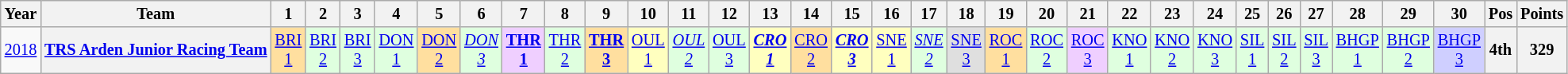<table class="wikitable" style="text-align:center; font-size:85%">
<tr>
<th>Year</th>
<th>Team</th>
<th>1</th>
<th>2</th>
<th>3</th>
<th>4</th>
<th>5</th>
<th>6</th>
<th>7</th>
<th>8</th>
<th>9</th>
<th>10</th>
<th>11</th>
<th>12</th>
<th>13</th>
<th>14</th>
<th>15</th>
<th>16</th>
<th>17</th>
<th>18</th>
<th>19</th>
<th>20</th>
<th>21</th>
<th>22</th>
<th>23</th>
<th>24</th>
<th>25</th>
<th>26</th>
<th>27</th>
<th>28</th>
<th>29</th>
<th>30</th>
<th>Pos</th>
<th>Points</th>
</tr>
<tr>
<td><a href='#'>2018</a></td>
<th nowrap><a href='#'>TRS Arden Junior Racing Team</a></th>
<td style="background:#FFDF9F;"><a href='#'>BRI<br>1</a><br></td>
<td style="background:#DFFFDF;"><a href='#'>BRI<br>2</a><br></td>
<td style="background:#DFFFDF;"><a href='#'>BRI<br>3</a><br></td>
<td style="background:#DFFFDF;"><a href='#'>DON<br>1</a><br></td>
<td style="background:#FFDF9F;"><a href='#'>DON<br>2</a><br></td>
<td style="background:#DFFFDF;"><em><a href='#'>DON<br>3</a></em><br></td>
<td style="background:#EFCFFF;"><strong><a href='#'>THR<br>1</a></strong><br></td>
<td style="background:#DFFFDF;"><a href='#'>THR<br>2</a><br></td>
<td style="background:#FFDF9F;"><strong><a href='#'>THR<br>3</a></strong><br></td>
<td style="background:#FFFFBF;"><a href='#'>OUL<br>1</a><br></td>
<td style="background:#DFFFDF;"><em><a href='#'>OUL<br>2</a></em><br></td>
<td style="background:#DFFFDF;"><a href='#'>OUL<br>3</a><br></td>
<td style="background:#FFFFBF;"><strong><em><a href='#'>CRO<br>1</a></em></strong><br></td>
<td style="background:#FFDF9F;"><a href='#'>CRO<br>2</a><br></td>
<td style="background:#FFFFBF;"><strong><em><a href='#'>CRO<br>3</a></em></strong><br></td>
<td style="background:#FFFFBF;"><a href='#'>SNE<br>1</a><br></td>
<td style="background:#DFFFDF;"><em><a href='#'>SNE<br>2</a></em><br></td>
<td style="background:#DFDFDF;"><a href='#'>SNE<br>3</a><br></td>
<td style="background:#FFDF9F;"><a href='#'>ROC<br>1</a><br></td>
<td style="background:#DFFFDF;"><a href='#'>ROC<br>2</a><br></td>
<td style="background:#EFCFFF;"><a href='#'>ROC<br>3</a><br></td>
<td style="background:#DFFFDF;"><a href='#'>KNO<br>1</a><br></td>
<td style="background:#DFFFDF;"><a href='#'>KNO<br>2</a><br></td>
<td style="background:#DFFFDF;"><a href='#'>KNO<br>3</a><br></td>
<td style="background:#DFFFDF;"><a href='#'>SIL<br>1</a><br></td>
<td style="background:#DFFFDF;"><a href='#'>SIL<br>2</a><br></td>
<td style="background:#DFFFDF;"><a href='#'>SIL<br>3</a><br></td>
<td style="background:#DFFFDF;"><a href='#'>BHGP<br>1</a><br></td>
<td style="background:#DFFFDF;"><a href='#'>BHGP<br>2</a><br></td>
<td style="background:#CFCFFF;"><a href='#'>BHGP<br>3</a><br></td>
<th>4th</th>
<th>329</th>
</tr>
</table>
